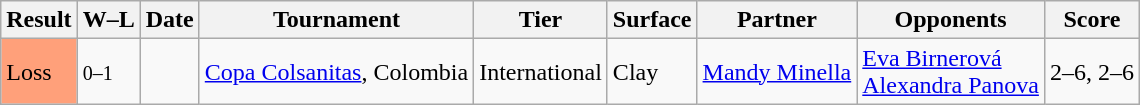<table class="sortable wikitable">
<tr>
<th>Result</th>
<th class="unsortable">W–L</th>
<th>Date</th>
<th>Tournament</th>
<th>Tier</th>
<th>Surface</th>
<th>Partner</th>
<th>Opponents</th>
<th class="unsortable">Score</th>
</tr>
<tr>
<td bgcolor=ffa07a>Loss</td>
<td><small>0–1</small></td>
<td><a href='#'></a></td>
<td><a href='#'>Copa Colsanitas</a>, Colombia</td>
<td>International</td>
<td>Clay</td>
<td> <a href='#'>Mandy Minella</a></td>
<td> <a href='#'>Eva Birnerová</a> <br>  <a href='#'>Alexandra Panova</a></td>
<td>2–6, 2–6</td>
</tr>
</table>
